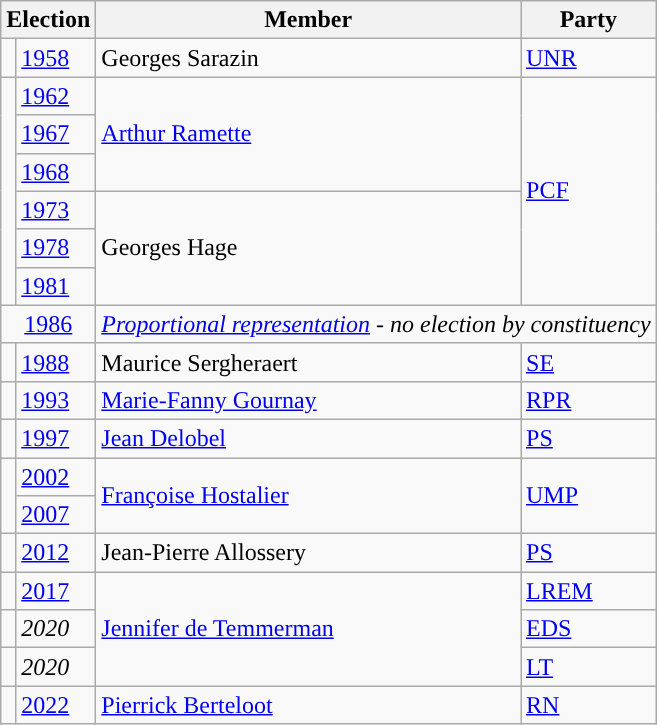<table class="wikitable">
<tr>
<th colspan="2">Election</th>
<th>Member</th>
<th>Party</th>
</tr>
<tr>
<td style="color:inherit;background-color: "></td>
<td><a href='#'>1958</a></td>
<td>Georges Sarazin</td>
<td><a href='#'>UNR</a></td>
</tr>
<tr>
<td rowspan="6" style="background-color: "></td>
<td><a href='#'>1962</a></td>
<td rowspan="3"><a href='#'>Arthur Ramette</a></td>
<td rowspan="6"><a href='#'>PCF</a></td>
</tr>
<tr>
<td><a href='#'>1967</a></td>
</tr>
<tr>
<td><a href='#'>1968</a></td>
</tr>
<tr>
<td><a href='#'>1973</a></td>
<td rowspan="3">Georges Hage</td>
</tr>
<tr>
<td><a href='#'>1978</a></td>
</tr>
<tr>
<td><a href='#'>1981</a></td>
</tr>
<tr>
<td colspan="2" align="center"><a href='#'>1986</a></td>
<td colspan="2"><em><a href='#'>Proportional representation</a> - no election by constituency</em></td>
</tr>
<tr>
<td style="color:inherit;background-color: "></td>
<td><a href='#'>1988</a></td>
<td>Maurice Sergheraert</td>
<td><a href='#'>SE</a></td>
</tr>
<tr>
<td style="color:inherit;background-color: "></td>
<td><a href='#'>1993</a></td>
<td><a href='#'>Marie-Fanny Gournay</a></td>
<td><a href='#'>RPR</a></td>
</tr>
<tr>
<td style="color:inherit;background-color: "></td>
<td><a href='#'>1997</a></td>
<td><a href='#'>Jean Delobel</a></td>
<td><a href='#'>PS</a></td>
</tr>
<tr>
<td rowspan="2" style="background-color: "></td>
<td><a href='#'>2002</a></td>
<td rowspan="2"><a href='#'>Françoise Hostalier</a></td>
<td rowspan="2"><a href='#'>UMP</a></td>
</tr>
<tr>
<td><a href='#'>2007</a></td>
</tr>
<tr>
<td style="color:inherit;background-color: "></td>
<td><a href='#'>2012</a></td>
<td>Jean-Pierre Allossery</td>
<td><a href='#'>PS</a></td>
</tr>
<tr>
<td style="color:inherit;background-color: "></td>
<td><a href='#'>2017</a></td>
<td rowspan=3><a href='#'>Jennifer de Temmerman</a></td>
<td><a href='#'>LREM</a></td>
</tr>
<tr>
<td style="color:inherit;background-color: "></td>
<td><em>2020</em></td>
<td><a href='#'>EDS</a></td>
</tr>
<tr>
<td style="color:inherit;background-color: "></td>
<td><em>2020</em></td>
<td><a href='#'>LT</a></td>
</tr>
<tr>
<td style="color:inherit;background-color: "></td>
<td><a href='#'>2022</a></td>
<td><a href='#'>Pierrick Berteloot</a></td>
<td><a href='#'>RN</a></td>
</tr>
</table>
